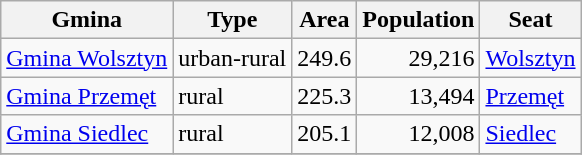<table class="wikitable">
<tr>
<th>Gmina</th>
<th>Type</th>
<th>Area<br></th>
<th>Population<br></th>
<th>Seat</th>
</tr>
<tr>
<td><a href='#'>Gmina Wolsztyn</a></td>
<td>urban-rural</td>
<td style="text-align:right;">249.6</td>
<td style="text-align:right;">29,216</td>
<td><a href='#'>Wolsztyn</a></td>
</tr>
<tr>
<td><a href='#'>Gmina Przemęt</a></td>
<td>rural</td>
<td style="text-align:right;">225.3</td>
<td style="text-align:right;">13,494</td>
<td><a href='#'>Przemęt</a></td>
</tr>
<tr>
<td><a href='#'>Gmina Siedlec</a></td>
<td>rural</td>
<td style="text-align:right;">205.1</td>
<td style="text-align:right;">12,008</td>
<td><a href='#'>Siedlec</a></td>
</tr>
<tr>
</tr>
</table>
